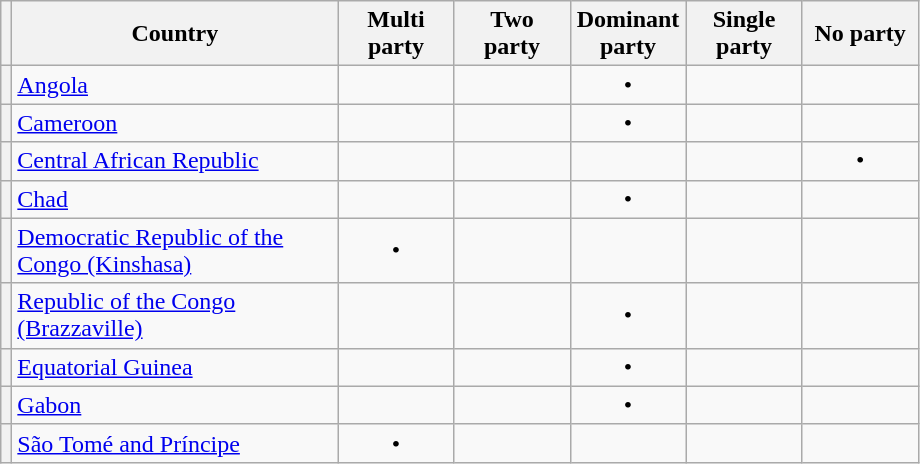<table class="wikitable" style="text-align:center">
<tr>
<th></th>
<th width="210">Country</th>
<th width="70">Multi party</th>
<th width="70">Two party</th>
<th width="70">Dominant party</th>
<th width="70">Single party</th>
<th width="70">No party</th>
</tr>
<tr>
<th></th>
<td style="text-align:left"><a href='#'>Angola</a></td>
<td></td>
<td></td>
<td>•</td>
<td></td>
<td></td>
</tr>
<tr>
<th></th>
<td style="text-align:left"><a href='#'>Cameroon</a></td>
<td></td>
<td></td>
<td>•</td>
<td></td>
<td></td>
</tr>
<tr>
<th></th>
<td style="text-align:left"><a href='#'>Central African Republic</a></td>
<td></td>
<td></td>
<td></td>
<td></td>
<td>•</td>
</tr>
<tr>
<th></th>
<td style="text-align:left"><a href='#'>Chad</a></td>
<td></td>
<td></td>
<td>•</td>
<td></td>
<td></td>
</tr>
<tr>
<th></th>
<td style="text-align:left"><a href='#'>Democratic Republic of the Congo (Kinshasa)</a></td>
<td>•</td>
<td></td>
<td></td>
<td></td>
<td></td>
</tr>
<tr>
<th></th>
<td style="text-align:left"><a href='#'>Republic of the Congo (Brazzaville)</a></td>
<td></td>
<td></td>
<td>•</td>
<td></td>
<td></td>
</tr>
<tr>
<th></th>
<td style="text-align:left"><a href='#'>Equatorial Guinea</a></td>
<td></td>
<td></td>
<td>•</td>
<td></td>
<td></td>
</tr>
<tr>
<th></th>
<td style="text-align:left"><a href='#'>Gabon</a></td>
<td></td>
<td></td>
<td>•</td>
<td></td>
<td></td>
</tr>
<tr>
<th></th>
<td style="text-align:left"><a href='#'>São Tomé and Príncipe</a></td>
<td>•</td>
<td></td>
<td></td>
<td></td>
<td></td>
</tr>
</table>
